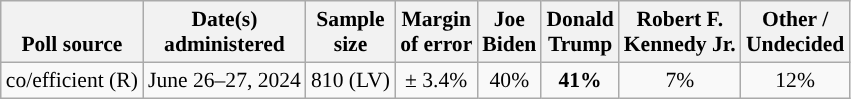<table class="wikitable sortable mw-datatable" style="font-size:90%;text-align:center;line-height:17px">
<tr valign=bottom>
<th>Poll source</th>
<th>Date(s)<br>administered</th>
<th>Sample<br>size</th>
<th>Margin<br>of error</th>
<th class="unsortable">Joe<br>Biden<br></th>
<th class="unsortable">Donald<br>Trump<br></th>
<th class="unsortable">Robert F.<br>Kennedy Jr.<br></th>
<th class="unsortable">Other /<br>Undecided</th>
</tr>
<tr>
<td style="text-align:left;">co/efficient (R)</td>
<td data-sort-value="2024-06-28">June 26–27, 2024</td>
<td>810 (LV)</td>
<td>± 3.4%</td>
<td>40%</td>
<td style="background-color:"><strong>41%</strong></td>
<td>7%</td>
<td>12%</td>
</tr>
</table>
